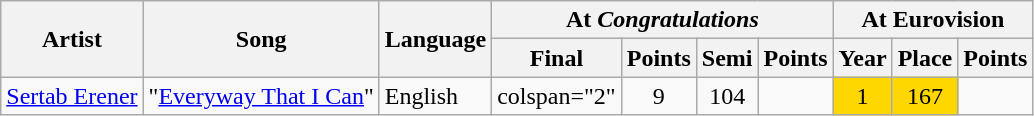<table class="wikitable">
<tr>
<th rowspan="2" scope="col">Artist</th>
<th rowspan="2" scope="col">Song</th>
<th scope="col" rowspan="2">Language</th>
<th scope="colgroup" colspan="4">At <em>Congratulations</em></th>
<th scope="colgroup" colspan="3">At Eurovision</th>
</tr>
<tr>
<th scope="col">Final</th>
<th scope="col">Points</th>
<th scope="col">Semi</th>
<th scope="col">Points</th>
<th scope="col">Year</th>
<th scope="col">Place</th>
<th scope="col">Points</th>
</tr>
<tr>
<td><a href='#'>Sertab Erener</a></td>
<td>"<a href='#'>Everyway That I Can</a>"</td>
<td>English</td>
<td>colspan="2" </td>
<td style="text-align:center;">9</td>
<td style="text-align:center;">104</td>
<td style="text-align:center;"></td>
<td style="text-align:center; background-color:#FFD700;">1</td>
<td style="text-align:center; background-color:#FFD700;">167</td>
</tr>
</table>
